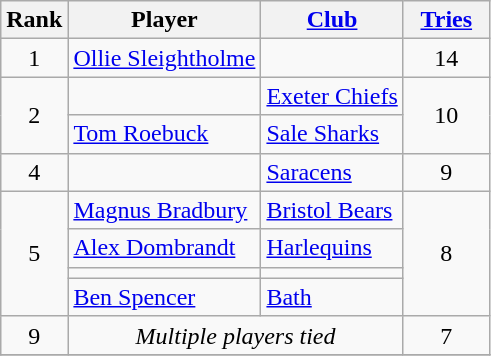<table class="wikitable" style="text-align:center">
<tr>
<th>Rank</th>
<th>Player</th>
<th><a href='#'>Club</a></th>
<th style="width:50px;"><a href='#'>Tries</a></th>
</tr>
<tr>
<td>1</td>
<td align=left> <a href='#'>Ollie Sleightholme</a></td>
<td align=left></td>
<td>14</td>
</tr>
<tr>
<td rowspan=2>2</td>
<td align=left></td>
<td align=left><a href='#'>Exeter Chiefs</a></td>
<td rowspan=2>10</td>
</tr>
<tr>
<td align=left> <a href='#'>Tom Roebuck</a></td>
<td align=left><a href='#'>Sale Sharks</a></td>
</tr>
<tr>
<td>4</td>
<td align=left></td>
<td align=left><a href='#'>Saracens</a></td>
<td>9</td>
</tr>
<tr>
<td rowspan=4>5</td>
<td align=left> <a href='#'>Magnus Bradbury</a></td>
<td align=left><a href='#'>Bristol Bears</a></td>
<td rowspan=4>8</td>
</tr>
<tr>
<td align=left> <a href='#'>Alex Dombrandt</a></td>
<td align=left><a href='#'>Harlequins</a></td>
</tr>
<tr>
<td align=left></td>
<td align=left></td>
</tr>
<tr>
<td align=left> <a href='#'>Ben Spencer</a></td>
<td align=left><a href='#'>Bath</a></td>
</tr>
<tr>
<td>9</td>
<td colspan=2 align=center><em>Multiple players tied</em></td>
<td>7</td>
</tr>
<tr>
</tr>
</table>
